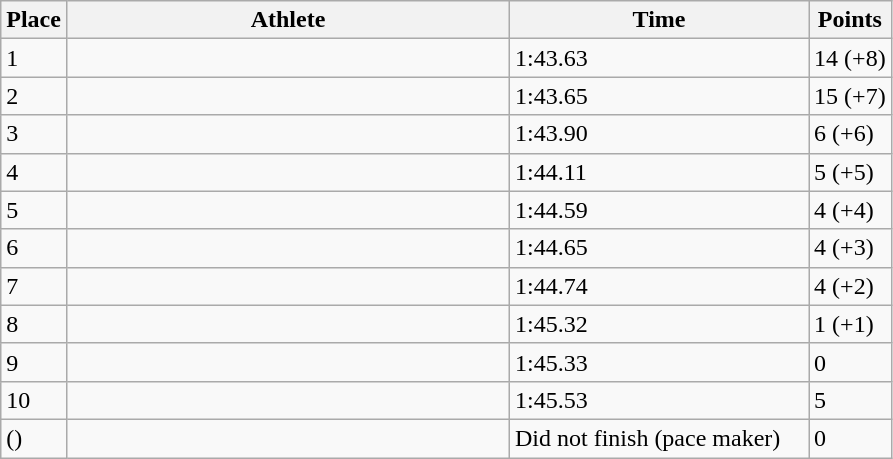<table class="wikitable sortable">
<tr>
<th>Place</th>
<th style="width:18em">Athlete</th>
<th style="width:12em">Time</th>
<th>Points</th>
</tr>
<tr>
<td>1</td>
<td></td>
<td>1:43.63 </td>
<td>14 (+8)</td>
</tr>
<tr>
<td>2</td>
<td></td>
<td>1:43.65</td>
<td>15 (+7)</td>
</tr>
<tr>
<td>3</td>
<td></td>
<td>1:43.90</td>
<td>6 (+6)</td>
</tr>
<tr>
<td>4</td>
<td></td>
<td>1:44.11</td>
<td>5 (+5)</td>
</tr>
<tr>
<td>5</td>
<td></td>
<td>1:44.59</td>
<td>4 (+4)</td>
</tr>
<tr>
<td>6</td>
<td></td>
<td>1:44.65</td>
<td>4 (+3)</td>
</tr>
<tr>
<td>7</td>
<td></td>
<td>1:44.74</td>
<td>4 (+2)</td>
</tr>
<tr>
<td>8</td>
<td></td>
<td>1:45.32</td>
<td>1 (+1)</td>
</tr>
<tr>
<td>9</td>
<td></td>
<td>1:45.33</td>
<td>0</td>
</tr>
<tr>
<td>10</td>
<td></td>
<td>1:45.53</td>
<td>5</td>
</tr>
<tr>
<td data-sort-value=11> ()</td>
<td></td>
<td>Did not finish (pace maker)</td>
<td>0</td>
</tr>
</table>
